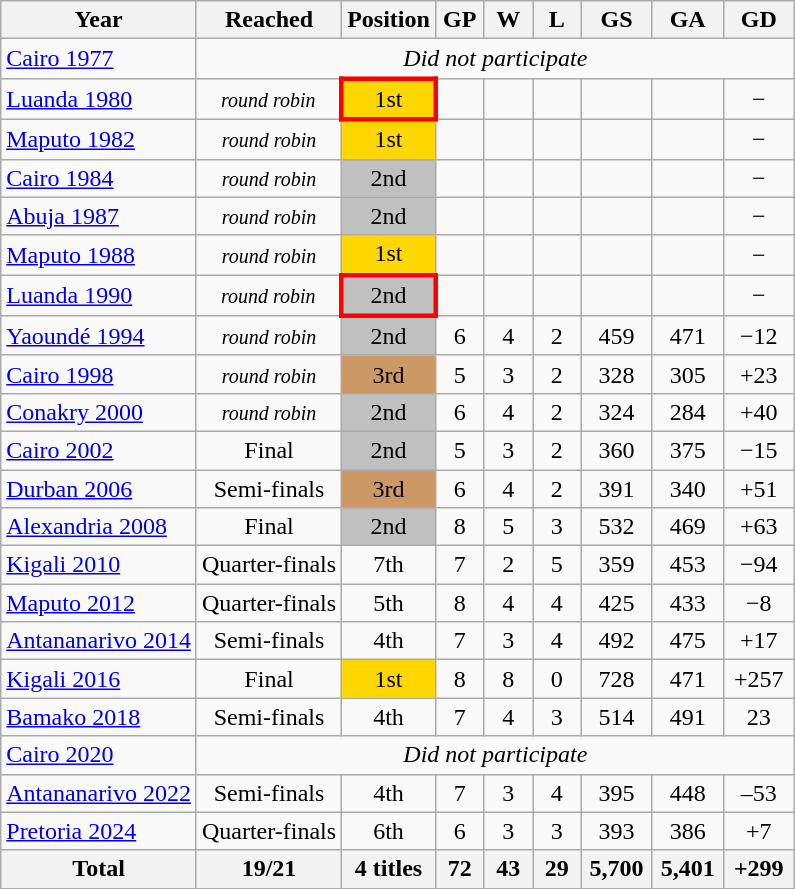<table class="wikitable" style="text-align: center;">
<tr>
<th>Year</th>
<th>Reached</th>
<th>Position</th>
<th width=25>GP</th>
<th width=25>W</th>
<th width=25>L</th>
<th width=40>GS</th>
<th width=40>GA</th>
<th width=40>GD</th>
</tr>
<tr>
<td align=left> <a href='#'>Cairo 1977</a></td>
<td colspan=8><em>Did not participate</em></td>
</tr>
<tr>
<td align=left> <a href='#'>Luanda 1980</a></td>
<td><small><em>round robin</em></small></td>
<td style="border: 3px solid red" bgcolor=gold>1st</td>
<td></td>
<td></td>
<td></td>
<td></td>
<td></td>
<td>−</td>
</tr>
<tr>
<td align=left> <a href='#'>Maputo 1982</a></td>
<td><small><em>round robin</em></small></td>
<td bgcolor=gold>1st</td>
<td></td>
<td></td>
<td></td>
<td></td>
<td></td>
<td>−</td>
</tr>
<tr>
<td align=left> <a href='#'>Cairo 1984</a></td>
<td><small><em>round robin</em></small></td>
<td bgcolor=silver>2nd</td>
<td></td>
<td></td>
<td></td>
<td></td>
<td></td>
<td>−</td>
</tr>
<tr>
<td align=left> <a href='#'>Abuja 1987</a></td>
<td><small><em>round robin</em></small></td>
<td bgcolor=silver>2nd</td>
<td></td>
<td></td>
<td></td>
<td></td>
<td></td>
<td>−</td>
</tr>
<tr>
<td align=left> <a href='#'>Maputo 1988</a></td>
<td><small><em>round robin</em></small></td>
<td bgcolor=gold>1st</td>
<td></td>
<td></td>
<td></td>
<td></td>
<td></td>
<td>−</td>
</tr>
<tr>
<td align=left> <a href='#'>Luanda 1990</a></td>
<td><small><em>round robin</em></small></td>
<td style="border: 3px solid red" bgcolor=silver>2nd</td>
<td></td>
<td></td>
<td></td>
<td></td>
<td></td>
<td>−</td>
</tr>
<tr>
<td align=left> <a href='#'>Yaoundé 1994</a></td>
<td><small><em>round robin</em></small></td>
<td bgcolor=silver>2nd</td>
<td>6</td>
<td>4</td>
<td>2</td>
<td>459</td>
<td>471</td>
<td>−12</td>
</tr>
<tr>
<td align=left> <a href='#'>Cairo 1998</a></td>
<td><small><em>round robin</em></small></td>
<td bgcolor=#cc9966>3rd</td>
<td>5</td>
<td>3</td>
<td>2</td>
<td>328</td>
<td>305</td>
<td>+23</td>
</tr>
<tr>
<td align=left> <a href='#'>Conakry 2000</a></td>
<td><small><em>round robin</em></small></td>
<td bgcolor=silver>2nd</td>
<td>6</td>
<td>4</td>
<td>2</td>
<td>324</td>
<td>284</td>
<td>+40</td>
</tr>
<tr>
<td align=left> <a href='#'>Cairo 2002</a></td>
<td>Final</td>
<td bgcolor=silver>2nd</td>
<td>5</td>
<td>3</td>
<td>2</td>
<td>360</td>
<td>375</td>
<td>−15</td>
</tr>
<tr>
<td align=left> <a href='#'>Durban 2006</a></td>
<td>Semi-finals</td>
<td bgcolor=#cc9966>3rd</td>
<td>6</td>
<td>4</td>
<td>2</td>
<td>391</td>
<td>340</td>
<td>+51</td>
</tr>
<tr>
<td align=left> <a href='#'>Alexandria 2008</a></td>
<td>Final</td>
<td bgcolor=silver>2nd</td>
<td>8</td>
<td>5</td>
<td>3</td>
<td>532</td>
<td>469</td>
<td>+63</td>
</tr>
<tr>
<td align=left> <a href='#'>Kigali 2010</a></td>
<td>Quarter-finals</td>
<td>7th</td>
<td>7</td>
<td>2</td>
<td>5</td>
<td>359</td>
<td>453</td>
<td>−94</td>
</tr>
<tr>
<td align=left> <a href='#'>Maputo 2012</a></td>
<td>Quarter-finals</td>
<td>5th</td>
<td>8</td>
<td>4</td>
<td>4</td>
<td>425</td>
<td>433</td>
<td>−8</td>
</tr>
<tr>
<td align=left> <a href='#'>Antananarivo 2014</a></td>
<td>Semi-finals</td>
<td>4th</td>
<td>7</td>
<td>3</td>
<td>4</td>
<td>492</td>
<td>475</td>
<td>+17</td>
</tr>
<tr>
<td align=left> <a href='#'>Kigali 2016</a></td>
<td>Final</td>
<td bgcolor=gold>1st</td>
<td>8</td>
<td>8</td>
<td>0</td>
<td>728</td>
<td>471</td>
<td>+257</td>
</tr>
<tr>
<td align=left> <a href='#'>Bamako 2018</a></td>
<td>Semi-finals</td>
<td>4th</td>
<td>7</td>
<td>4</td>
<td>3</td>
<td>514</td>
<td>491</td>
<td>23</td>
</tr>
<tr>
<td align=left> <a href='#'>Cairo 2020</a></td>
<td colspan=8><em>Did not participate</em></td>
</tr>
<tr>
<td align=left> <a href='#'>Antananarivo 2022</a></td>
<td>Semi-finals</td>
<td>4th</td>
<td>7</td>
<td>3</td>
<td>4</td>
<td>395</td>
<td>448</td>
<td>–53</td>
</tr>
<tr>
<td align=left> <a href='#'>Pretoria 2024</a></td>
<td>Quarter-finals</td>
<td>6th</td>
<td>6</td>
<td>3</td>
<td>3</td>
<td>393</td>
<td>386</td>
<td>+7</td>
</tr>
<tr>
<th>Total</th>
<th>19/21</th>
<th>4 titles</th>
<th>72</th>
<th>43</th>
<th>29</th>
<th>5,700</th>
<th>5,401</th>
<th>+299</th>
</tr>
</table>
